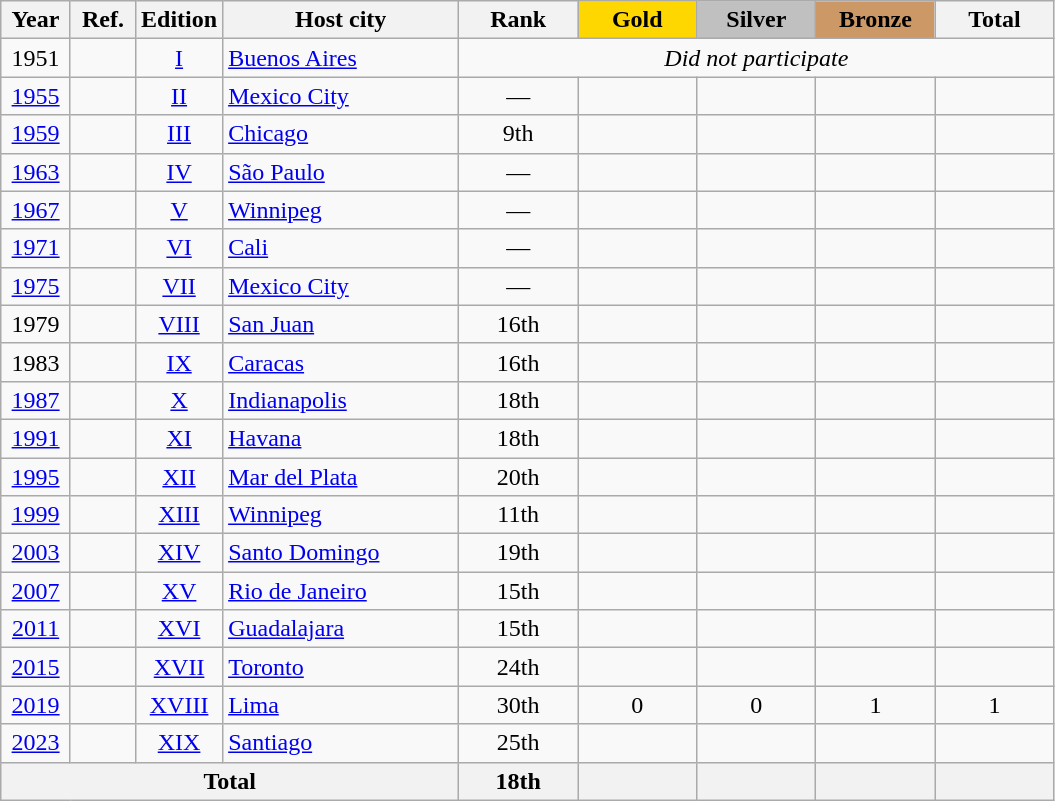<table class="wikitable sortable" style="text-align:center;">
<tr>
<th scope="col"> Year </th>
<th scope="col" class="unsortable"> Ref. </th>
<th scope="col">Edition</th>
<th scope="col" style="width:150px;">Host city</th>
<th scope="col" style="width:4.5em;"> Rank </th>
<th scope="col" style="width:4.5em; background:gold">Gold</th>
<th scope="col" style="width:4.5em; background:silver">Silver</th>
<th scope="col" style="width:4.5em; background:#cc9966">Bronze</th>
<th scope="col" style="width:4.5em;">Total</th>
</tr>
<tr class="sortbottom">
<td><span>1951</span></td>
<td></td>
<td><a href='#'>I</a></td>
<td align=left> <a href='#'>Buenos Aires</a></td>
<td colspan="5"><span><em>Did not participate</em></span></td>
</tr>
<tr>
<td><a href='#'>1955</a></td>
<td></td>
<td><a href='#'>II</a></td>
<td align=left> <a href='#'>Mexico City</a></td>
<td>—</td>
<td></td>
<td></td>
<td></td>
<td></td>
</tr>
<tr>
<td><a href='#'>1959</a></td>
<td></td>
<td><a href='#'>III</a></td>
<td align=left> <a href='#'>Chicago</a></td>
<td>9th</td>
<td></td>
<td></td>
<td></td>
<td></td>
</tr>
<tr>
<td><a href='#'>1963</a></td>
<td></td>
<td><a href='#'>IV</a></td>
<td align=left> <a href='#'>São Paulo</a></td>
<td>—</td>
<td></td>
<td></td>
<td></td>
<td></td>
</tr>
<tr>
<td><a href='#'>1967</a></td>
<td></td>
<td><a href='#'>V</a></td>
<td align=left> <a href='#'>Winnipeg</a></td>
<td>—</td>
<td></td>
<td></td>
<td></td>
<td></td>
</tr>
<tr>
<td><a href='#'>1971</a></td>
<td></td>
<td><a href='#'>VI</a></td>
<td align=left> <a href='#'>Cali</a></td>
<td>—</td>
<td></td>
<td></td>
<td></td>
<td></td>
</tr>
<tr>
<td><a href='#'>1975</a></td>
<td></td>
<td><a href='#'>VII</a></td>
<td align=left> <a href='#'>Mexico City</a></td>
<td>—</td>
<td></td>
<td></td>
<td></td>
<td></td>
</tr>
<tr>
<td>1979</td>
<td></td>
<td><a href='#'>VIII</a></td>
<td align=left> <a href='#'>San Juan</a></td>
<td>16th</td>
<td></td>
<td></td>
<td></td>
<td></td>
</tr>
<tr>
<td>1983</td>
<td></td>
<td><a href='#'>IX</a></td>
<td align=left> <a href='#'>Caracas</a></td>
<td>16th</td>
<td></td>
<td></td>
<td></td>
<td></td>
</tr>
<tr>
<td><a href='#'>1987</a></td>
<td></td>
<td><a href='#'>X</a></td>
<td align=left> <a href='#'>Indianapolis</a></td>
<td>18th</td>
<td></td>
<td></td>
<td></td>
<td></td>
</tr>
<tr>
<td><a href='#'>1991</a></td>
<td></td>
<td><a href='#'>XI</a></td>
<td align=left> <a href='#'>Havana</a></td>
<td>18th</td>
<td></td>
<td></td>
<td></td>
<td></td>
</tr>
<tr>
<td><a href='#'>1995</a></td>
<td></td>
<td><a href='#'>XII</a></td>
<td align=left> <a href='#'>Mar del Plata</a></td>
<td>20th</td>
<td></td>
<td></td>
<td></td>
<td></td>
</tr>
<tr>
<td><a href='#'>1999</a></td>
<td></td>
<td><a href='#'>XIII</a></td>
<td align=left> <a href='#'>Winnipeg</a></td>
<td>11th</td>
<td></td>
<td></td>
<td></td>
<td></td>
</tr>
<tr>
<td><a href='#'>2003</a></td>
<td></td>
<td><a href='#'>XIV</a></td>
<td align=left> <a href='#'>Santo Domingo</a></td>
<td>19th</td>
<td></td>
<td></td>
<td></td>
<td></td>
</tr>
<tr>
<td><a href='#'>2007</a></td>
<td></td>
<td><a href='#'>XV</a></td>
<td align=left> <a href='#'>Rio de Janeiro</a></td>
<td>15th</td>
<td></td>
<td></td>
<td></td>
<td></td>
</tr>
<tr>
<td><a href='#'>2011</a></td>
<td></td>
<td><a href='#'>XVI</a></td>
<td align=left> <a href='#'>Guadalajara</a></td>
<td>15th</td>
<td></td>
<td></td>
<td></td>
<td></td>
</tr>
<tr>
<td><a href='#'>2015</a></td>
<td></td>
<td><a href='#'>XVII</a></td>
<td align=left> <a href='#'>Toronto</a></td>
<td>24th</td>
<td></td>
<td></td>
<td></td>
<td></td>
</tr>
<tr>
<td><a href='#'>2019</a></td>
<td></td>
<td><a href='#'>XVIII</a></td>
<td align=left><a href='#'>Lima</a></td>
<td>30th</td>
<td>0</td>
<td>0</td>
<td>1</td>
<td>1</td>
</tr>
<tr>
<td><a href='#'>2023</a></td>
<td></td>
<td><a href='#'>XIX</a></td>
<td align=left> <a href='#'>Santiago</a></td>
<td>25th</td>
<td></td>
<td></td>
<td></td>
<td></td>
</tr>
<tr class="sortbottom">
<th colspan="4">Total</th>
<th>18th</th>
<th></th>
<th></th>
<th></th>
<th></th>
</tr>
</table>
